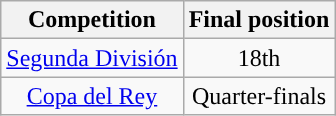<table class="wikitable" style="font-size:100%; text-align:center">
<tr>
<th>Competition</th>
<th>Final position</th>
</tr>
<tr style="background:">
<td><a href='#'>Segunda División</a></td>
<td>18th</td>
</tr>
<tr style="background:">
<td><a href='#'>Copa del Rey</a></td>
<td>Quarter-finals</td>
</tr>
</table>
